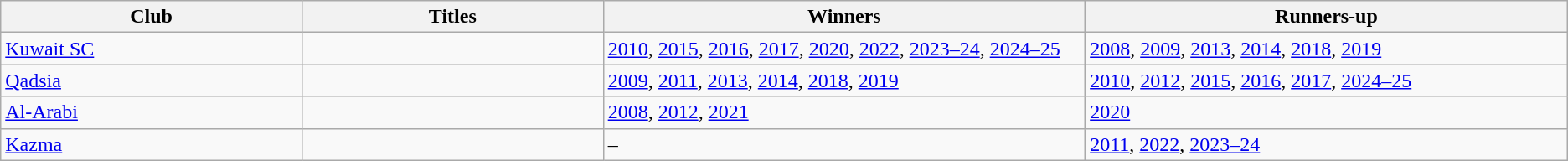<table class="wikitable sortable">
<tr>
<th style="width:10%;">Club</th>
<th style="width:10%;">Titles</th>
<th style="width:16%;">Winners</th>
<th style="width:16%;">Runners-up</th>
</tr>
<tr>
<td><a href='#'>Kuwait SC</a></td>
<td></td>
<td><a href='#'>2010</a>, <a href='#'>2015</a>, <a href='#'>2016</a>, <a href='#'>2017</a>, <a href='#'>2020</a>, <a href='#'>2022</a>, <a href='#'>2023–24</a>, <a href='#'>2024–25</a></td>
<td><a href='#'>2008</a>, <a href='#'>2009</a>, <a href='#'>2013</a>, <a href='#'>2014</a>, <a href='#'>2018</a>, <a href='#'>2019</a></td>
</tr>
<tr>
<td><a href='#'>Qadsia</a></td>
<td></td>
<td><a href='#'>2009</a>, <a href='#'>2011</a>, <a href='#'>2013</a>, <a href='#'>2014</a>, <a href='#'>2018</a>, <a href='#'>2019</a></td>
<td><a href='#'>2010</a>, <a href='#'>2012</a>, <a href='#'>2015</a>, <a href='#'>2016</a>, <a href='#'>2017</a>, <a href='#'>2024–25</a></td>
</tr>
<tr>
<td><a href='#'>Al-Arabi</a></td>
<td></td>
<td><a href='#'>2008</a>, <a href='#'>2012</a>, <a href='#'>2021</a></td>
<td><a href='#'>2020</a></td>
</tr>
<tr>
<td><a href='#'>Kazma</a></td>
<td></td>
<td>–</td>
<td><a href='#'>2011</a>, <a href='#'>2022</a>, <a href='#'>2023–24</a></td>
</tr>
</table>
